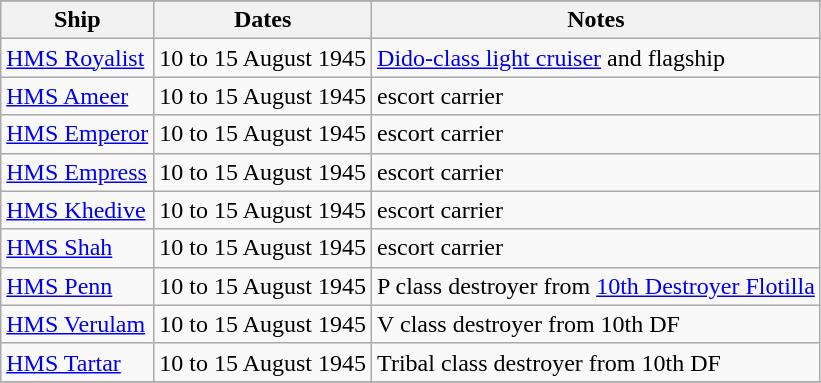<table class="wikitable">
<tr>
</tr>
<tr>
<th>Ship</th>
<th>Dates</th>
<th>Notes</th>
</tr>
<tr>
<td><a href='#'>HMS Royalist</a></td>
<td>10 to 15 August 1945</td>
<td><a href='#'>Dido-class light cruiser</a> and flagship</td>
</tr>
<tr>
<td><a href='#'>HMS Ameer</a></td>
<td>10 to 15 August 1945</td>
<td>escort carrier</td>
</tr>
<tr>
<td><a href='#'>HMS Emperor</a></td>
<td>10 to 15 August 1945</td>
<td>escort carrier</td>
</tr>
<tr>
<td><a href='#'>HMS Empress</a></td>
<td>10 to 15 August 1945</td>
<td>escort carrier</td>
</tr>
<tr>
<td><a href='#'>HMS Khedive</a></td>
<td>10 to 15 August 1945</td>
<td>escort carrier</td>
</tr>
<tr>
<td><a href='#'>HMS Shah</a></td>
<td>10 to 15 August 1945</td>
<td>escort carrier</td>
</tr>
<tr>
<td><a href='#'>HMS Penn</a></td>
<td>10 to 15 August 1945</td>
<td>P class destroyer from <a href='#'>10th Destroyer Flotilla</a></td>
</tr>
<tr>
<td><a href='#'>HMS Verulam</a></td>
<td>10 to 15 August 1945</td>
<td>V class destroyer from 10th DF</td>
</tr>
<tr>
<td><a href='#'>HMS Tartar</a></td>
<td>10 to 15 August 1945</td>
<td>Tribal class destroyer from 10th DF</td>
</tr>
<tr>
</tr>
</table>
